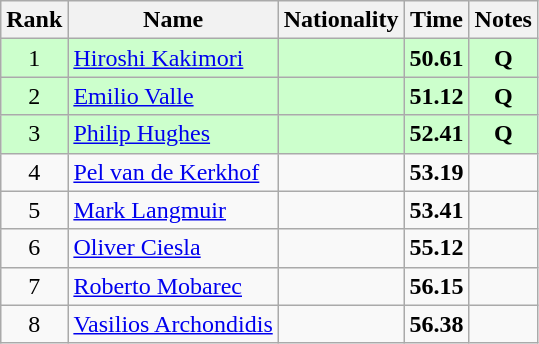<table class="wikitable sortable" style="text-align:center">
<tr>
<th>Rank</th>
<th>Name</th>
<th>Nationality</th>
<th>Time</th>
<th>Notes</th>
</tr>
<tr bgcolor=ccffcc>
<td>1</td>
<td align=left><a href='#'>Hiroshi Kakimori</a></td>
<td align=left></td>
<td><strong>50.61</strong></td>
<td><strong>Q</strong></td>
</tr>
<tr bgcolor=ccffcc>
<td>2</td>
<td align=left><a href='#'>Emilio Valle</a></td>
<td align=left></td>
<td><strong>51.12</strong></td>
<td><strong>Q</strong></td>
</tr>
<tr bgcolor=ccffcc>
<td>3</td>
<td align=left><a href='#'>Philip Hughes</a></td>
<td align=left></td>
<td><strong>52.41</strong></td>
<td><strong>Q</strong></td>
</tr>
<tr>
<td>4</td>
<td align=left><a href='#'>Pel van de Kerkhof</a></td>
<td align=left></td>
<td><strong>53.19</strong></td>
<td></td>
</tr>
<tr>
<td>5</td>
<td align=left><a href='#'>Mark Langmuir</a></td>
<td align=left></td>
<td><strong>53.41</strong></td>
<td></td>
</tr>
<tr>
<td>6</td>
<td align=left><a href='#'>Oliver Ciesla</a></td>
<td align=left></td>
<td><strong>55.12</strong></td>
<td></td>
</tr>
<tr>
<td>7</td>
<td align=left><a href='#'>Roberto Mobarec</a></td>
<td align=left></td>
<td><strong>56.15</strong></td>
<td></td>
</tr>
<tr>
<td>8</td>
<td align=left><a href='#'>Vasilios Archondidis</a></td>
<td align=left></td>
<td><strong>56.38</strong></td>
<td></td>
</tr>
</table>
